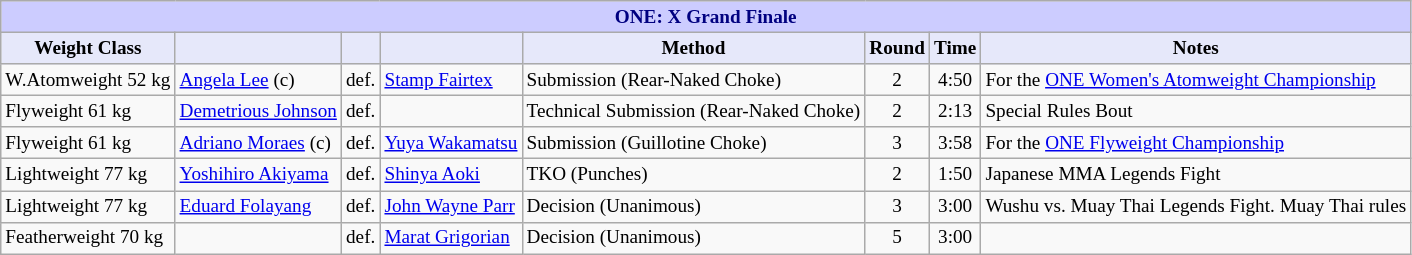<table class="wikitable" style="font-size: 80%;">
<tr>
<th colspan="8" style="background-color: #ccf; color: #000080; text-align: center;"><strong>ONE: X Grand Finale</strong></th>
</tr>
<tr>
<th colspan="1" style="background-color: #E6E8FA; color: #000000; text-align: center;">Weight Class</th>
<th colspan="1" style="background-color: #E6E8FA; color: #000000; text-align: center;"></th>
<th colspan="1" style="background-color: #E6E8FA; color: #000000; text-align: center;"></th>
<th colspan="1" style="background-color: #E6E8FA; color: #000000; text-align: center;"></th>
<th colspan="1" style="background-color: #E6E8FA; color: #000000; text-align: center;">Method</th>
<th colspan="1" style="background-color: #E6E8FA; color: #000000; text-align: center;">Round</th>
<th colspan="1" style="background-color: #E6E8FA; color: #000000; text-align: center;">Time</th>
<th colspan="1" style="background-color: #E6E8FA; color: #000000; text-align: center;">Notes</th>
</tr>
<tr>
<td>W.Atomweight 52 kg</td>
<td> <a href='#'>Angela Lee</a> (c)</td>
<td>def.</td>
<td> <a href='#'>Stamp Fairtex</a></td>
<td>Submission (Rear-Naked Choke)</td>
<td align=center>2</td>
<td align=center>4:50</td>
<td>For the <a href='#'>ONE Women's Atomweight Championship</a></td>
</tr>
<tr>
<td>Flyweight 61 kg</td>
<td> <a href='#'>Demetrious Johnson</a></td>
<td>def.</td>
<td></td>
<td>Technical Submission (Rear-Naked Choke)</td>
<td align=center>2</td>
<td align=center>2:13</td>
<td>Special Rules Bout</td>
</tr>
<tr>
<td>Flyweight 61 kg</td>
<td> <a href='#'>Adriano Moraes</a> (c)</td>
<td>def.</td>
<td> <a href='#'>Yuya Wakamatsu</a></td>
<td>Submission (Guillotine Choke)</td>
<td align=center>3</td>
<td align=center>3:58</td>
<td>For the <a href='#'>ONE Flyweight Championship</a></td>
</tr>
<tr>
<td>Lightweight 77 kg</td>
<td> <a href='#'>Yoshihiro Akiyama</a></td>
<td>def.</td>
<td> <a href='#'>Shinya Aoki</a></td>
<td>TKO (Punches)</td>
<td align=center>2</td>
<td align=center>1:50</td>
<td>Japanese MMA Legends Fight</td>
</tr>
<tr>
<td>Lightweight 77 kg</td>
<td> <a href='#'>Eduard Folayang</a></td>
<td>def.</td>
<td> <a href='#'>John Wayne Parr</a></td>
<td>Decision (Unanimous)</td>
<td align=center>3</td>
<td align=center>3:00</td>
<td>Wushu vs. Muay Thai Legends Fight. Muay Thai rules</td>
</tr>
<tr>
<td>Featherweight 70 kg</td>
<td></td>
<td>def.</td>
<td> <a href='#'>Marat Grigorian</a></td>
<td>Decision (Unanimous)</td>
<td align=center>5</td>
<td align=center>3:00</td>
<td></td>
</tr>
</table>
